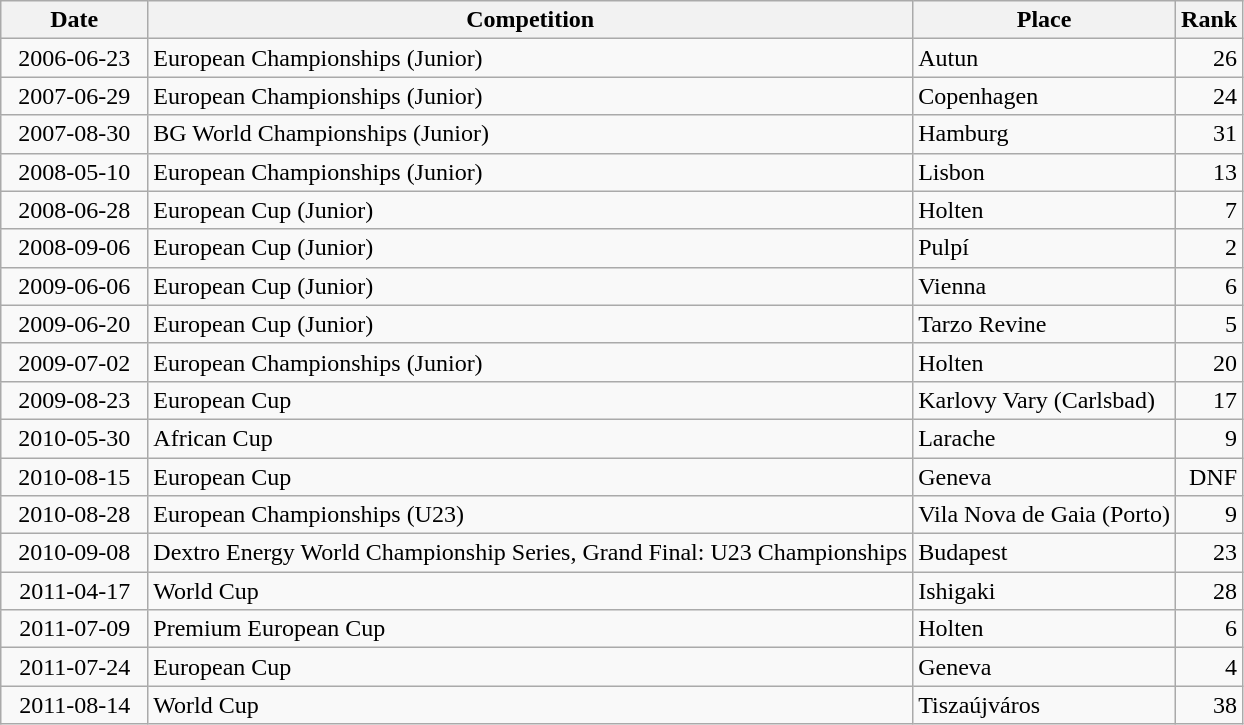<table class="wikitable sortable">
<tr>
<th>Date</th>
<th>Competition</th>
<th>Place</th>
<th>Rank</th>
</tr>
<tr>
<td style="text-align:right">  2006-06-23  </td>
<td>European Championships (Junior)</td>
<td>Autun</td>
<td style="text-align:right">26</td>
</tr>
<tr>
<td style="text-align:right">  2007-06-29  </td>
<td>European Championships (Junior)</td>
<td>Copenhagen</td>
<td style="text-align:right">24</td>
</tr>
<tr>
<td style="text-align:right">  2007-08-30  </td>
<td>BG World Championships (Junior)</td>
<td>Hamburg</td>
<td style="text-align:right">31</td>
</tr>
<tr>
<td style="text-align:right">  2008-05-10  </td>
<td>European Championships (Junior)</td>
<td>Lisbon</td>
<td style="text-align:right">13</td>
</tr>
<tr>
<td style="text-align:right">  2008-06-28  </td>
<td>European Cup (Junior)</td>
<td>Holten</td>
<td style="text-align:right">7</td>
</tr>
<tr>
<td style="text-align:right">  2008-09-06  </td>
<td>European Cup (Junior)</td>
<td>Pulpí</td>
<td style="text-align:right">2</td>
</tr>
<tr>
<td style="text-align:right">  2009-06-06  </td>
<td>European Cup (Junior)</td>
<td>Vienna</td>
<td style="text-align:right">6</td>
</tr>
<tr>
<td style="text-align:right">  2009-06-20  </td>
<td>European Cup (Junior)</td>
<td>Tarzo Revine</td>
<td style="text-align:right">5</td>
</tr>
<tr>
<td style="text-align:right">  2009-07-02  </td>
<td>European Championships (Junior)</td>
<td>Holten</td>
<td style="text-align:right">20</td>
</tr>
<tr>
<td style="text-align:right">  2009-08-23  </td>
<td>European Cup</td>
<td>Karlovy Vary (Carlsbad)</td>
<td style="text-align:right">17</td>
</tr>
<tr>
<td style="text-align:right">  2010-05-30  </td>
<td>African Cup</td>
<td>Larache</td>
<td style="text-align:right">9</td>
</tr>
<tr>
<td style="text-align:right">  2010-08-15  </td>
<td>European Cup</td>
<td>Geneva</td>
<td style="text-align:right">DNF</td>
</tr>
<tr>
<td style="text-align:right">  2010-08-28  </td>
<td>European Championships (U23)</td>
<td>Vila Nova de Gaia (Porto)</td>
<td style="text-align:right">9</td>
</tr>
<tr>
<td style="text-align:right">  2010-09-08  </td>
<td>Dextro Energy World Championship Series, Grand Final: U23 Championships</td>
<td>Budapest</td>
<td style="text-align:right">23</td>
</tr>
<tr>
<td style="text-align:right">  2011-04-17  </td>
<td>World Cup</td>
<td>Ishigaki</td>
<td style="text-align:right">28</td>
</tr>
<tr>
<td style="text-align:right">  2011-07-09  </td>
<td>Premium European Cup</td>
<td>Holten</td>
<td style="text-align:right">6</td>
</tr>
<tr>
<td style="text-align:right">  2011-07-24  </td>
<td>European Cup</td>
<td>Geneva</td>
<td style="text-align:right">4</td>
</tr>
<tr>
<td style="text-align:right">  2011-08-14  </td>
<td>World Cup</td>
<td>Tiszaújváros</td>
<td style="text-align:right">38</td>
</tr>
</table>
